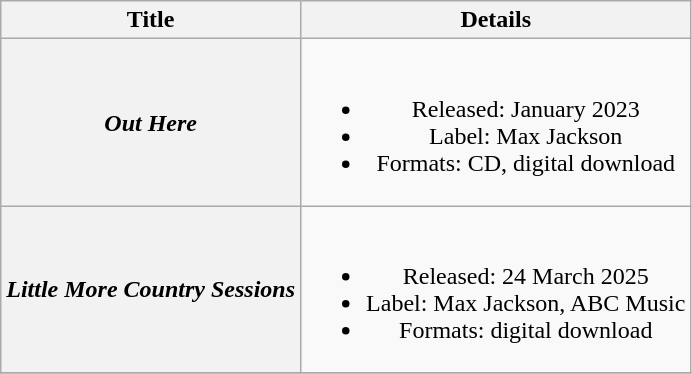<table class="wikitable plainrowheaders" style="text-align:center;">
<tr>
<th>Title</th>
<th>Details</th>
</tr>
<tr>
<th scope="row"><em>Out Here</em></th>
<td><br><ul><li>Released: January 2023</li><li>Label: Max Jackson</li><li>Formats: CD, digital download</li></ul></td>
</tr>
<tr>
<th scope="row"><em>Little More Country Sessions</em></th>
<td><br><ul><li>Released: 24 March 2025</li><li>Label: Max Jackson, ABC Music</li><li>Formats: digital download</li></ul></td>
</tr>
<tr>
</tr>
</table>
